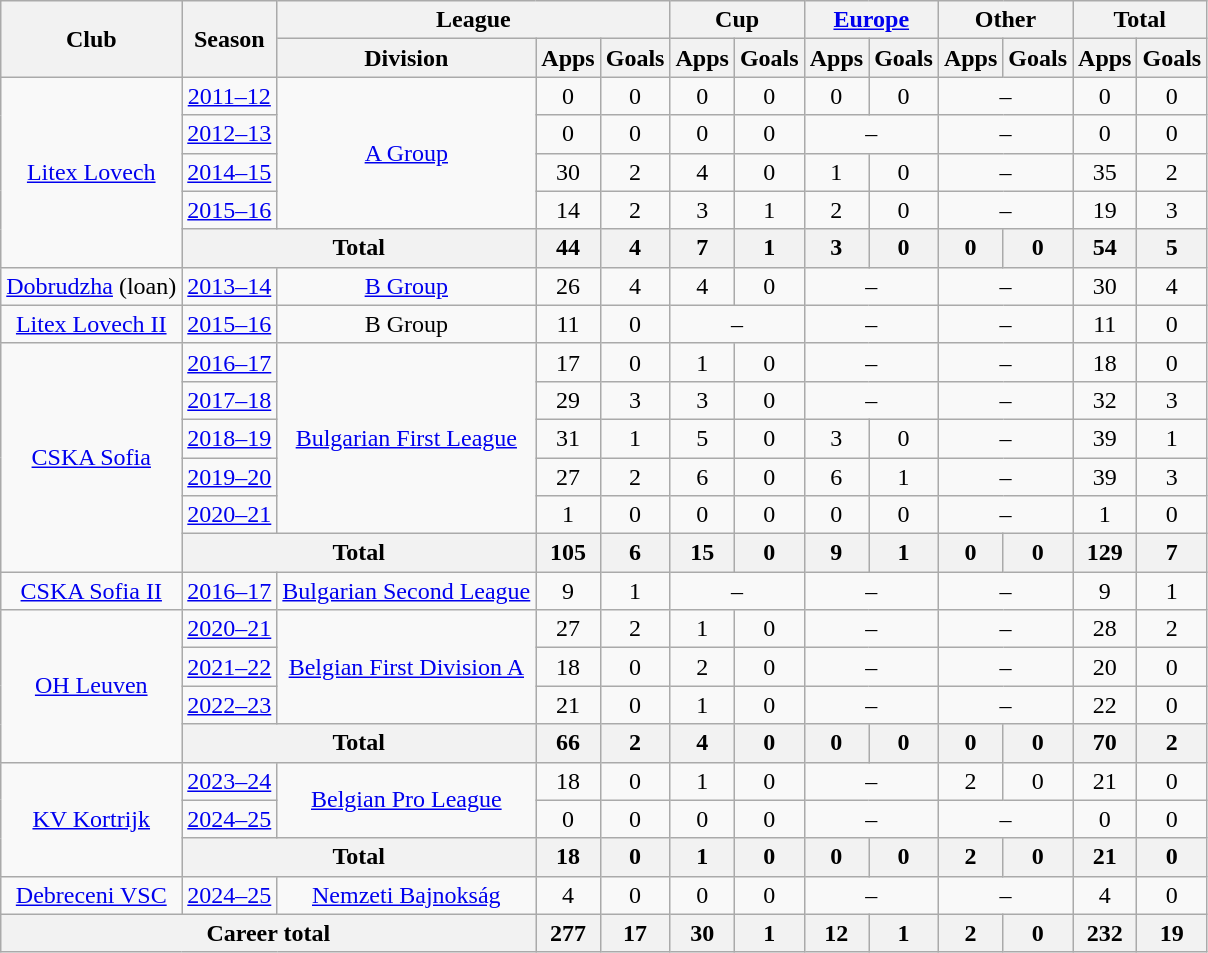<table class="wikitable" style="text-align:center">
<tr>
<th rowspan="2">Club</th>
<th rowspan="2">Season</th>
<th colspan="3">League</th>
<th colspan="2">Cup</th>
<th colspan="2"><a href='#'>Europe</a></th>
<th colspan="2">Other</th>
<th colspan="2">Total</th>
</tr>
<tr>
<th>Division</th>
<th>Apps</th>
<th>Goals</th>
<th>Apps</th>
<th>Goals</th>
<th>Apps</th>
<th>Goals</th>
<th>Apps</th>
<th>Goals</th>
<th>Apps</th>
<th>Goals</th>
</tr>
<tr>
<td rowspan="5"><a href='#'>Litex Lovech</a></td>
<td><a href='#'>2011–12</a></td>
<td rowspan="4"><a href='#'>A Group</a></td>
<td>0</td>
<td>0</td>
<td>0</td>
<td>0</td>
<td>0</td>
<td>0</td>
<td colspan="2">–</td>
<td>0</td>
<td>0</td>
</tr>
<tr>
<td><a href='#'>2012–13</a></td>
<td>0</td>
<td>0</td>
<td>0</td>
<td>0</td>
<td colspan="2">–</td>
<td colspan="2">–</td>
<td>0</td>
<td>0</td>
</tr>
<tr>
<td><a href='#'>2014–15</a></td>
<td>30</td>
<td>2</td>
<td>4</td>
<td>0</td>
<td>1</td>
<td>0</td>
<td colspan="2">–</td>
<td>35</td>
<td>2</td>
</tr>
<tr>
<td><a href='#'>2015–16</a></td>
<td>14</td>
<td>2</td>
<td>3</td>
<td>1</td>
<td>2</td>
<td>0</td>
<td colspan="2">–</td>
<td>19</td>
<td>3</td>
</tr>
<tr>
<th colspan="2">Total</th>
<th>44</th>
<th>4</th>
<th>7</th>
<th>1</th>
<th>3</th>
<th>0</th>
<th>0</th>
<th>0</th>
<th>54</th>
<th>5</th>
</tr>
<tr>
<td><a href='#'>Dobrudzha</a> (loan)</td>
<td><a href='#'>2013–14</a></td>
<td><a href='#'>B Group</a></td>
<td>26</td>
<td>4</td>
<td>4</td>
<td>0</td>
<td colspan="2">–</td>
<td colspan="2">–</td>
<td>30</td>
<td>4</td>
</tr>
<tr>
<td><a href='#'>Litex Lovech II</a></td>
<td><a href='#'>2015–16</a></td>
<td>B Group</td>
<td>11</td>
<td>0</td>
<td colspan="2">–</td>
<td colspan="2">–</td>
<td colspan="2">–</td>
<td>11</td>
<td>0</td>
</tr>
<tr>
<td rowspan="6"><a href='#'>CSKA Sofia</a></td>
<td><a href='#'>2016–17</a></td>
<td rowspan="5"><a href='#'>Bulgarian First League</a></td>
<td>17</td>
<td>0</td>
<td>1</td>
<td>0</td>
<td colspan="2">–</td>
<td colspan="2">–</td>
<td>18</td>
<td>0</td>
</tr>
<tr>
<td><a href='#'>2017–18</a></td>
<td>29</td>
<td>3</td>
<td>3</td>
<td>0</td>
<td colspan="2">–</td>
<td colspan="2">–</td>
<td>32</td>
<td>3</td>
</tr>
<tr>
<td><a href='#'>2018–19</a></td>
<td>31</td>
<td>1</td>
<td>5</td>
<td>0</td>
<td>3</td>
<td>0</td>
<td colspan="2">–</td>
<td>39</td>
<td>1</td>
</tr>
<tr>
<td><a href='#'>2019–20</a></td>
<td>27</td>
<td>2</td>
<td>6</td>
<td>0</td>
<td>6</td>
<td>1</td>
<td colspan="2">–</td>
<td>39</td>
<td>3</td>
</tr>
<tr>
<td><a href='#'>2020–21</a></td>
<td>1</td>
<td>0</td>
<td>0</td>
<td>0</td>
<td>0</td>
<td>0</td>
<td colspan="2">–</td>
<td>1</td>
<td>0</td>
</tr>
<tr>
<th colspan="2">Total</th>
<th>105</th>
<th>6</th>
<th>15</th>
<th>0</th>
<th>9</th>
<th>1</th>
<th>0</th>
<th>0</th>
<th>129</th>
<th>7</th>
</tr>
<tr>
<td><a href='#'>CSKA Sofia II</a></td>
<td><a href='#'>2016–17</a></td>
<td><a href='#'>Bulgarian Second League</a></td>
<td>9</td>
<td>1</td>
<td colspan="2">–</td>
<td colspan="2">–</td>
<td colspan="2">–</td>
<td>9</td>
<td>1</td>
</tr>
<tr>
<td rowspan="4"><a href='#'>OH Leuven</a></td>
<td><a href='#'>2020–21</a></td>
<td rowspan="3"><a href='#'>Belgian First Division A</a></td>
<td>27</td>
<td>2</td>
<td>1</td>
<td>0</td>
<td colspan="2">–</td>
<td colspan="2">–</td>
<td>28</td>
<td>2</td>
</tr>
<tr>
<td><a href='#'>2021–22</a></td>
<td>18</td>
<td>0</td>
<td>2</td>
<td>0</td>
<td colspan="2">–</td>
<td colspan="2">–</td>
<td>20</td>
<td>0</td>
</tr>
<tr>
<td><a href='#'>2022–23</a></td>
<td>21</td>
<td>0</td>
<td>1</td>
<td>0</td>
<td colspan="2">–</td>
<td colspan="2">–</td>
<td>22</td>
<td>0</td>
</tr>
<tr>
<th colspan="2">Total</th>
<th>66</th>
<th>2</th>
<th>4</th>
<th>0</th>
<th>0</th>
<th>0</th>
<th>0</th>
<th>0</th>
<th>70</th>
<th>2</th>
</tr>
<tr>
<td rowspan="3"><a href='#'>KV Kortrijk</a></td>
<td><a href='#'>2023–24</a></td>
<td rowspan="2"><a href='#'>Belgian Pro League</a></td>
<td>18</td>
<td>0</td>
<td>1</td>
<td>0</td>
<td colspan="2">–</td>
<td>2</td>
<td>0</td>
<td>21</td>
<td>0</td>
</tr>
<tr>
<td><a href='#'>2024–25</a></td>
<td>0</td>
<td>0</td>
<td>0</td>
<td>0</td>
<td colspan="2">–</td>
<td colspan="2">–</td>
<td>0</td>
<td>0</td>
</tr>
<tr>
<th colspan="2">Total</th>
<th>18</th>
<th>0</th>
<th>1</th>
<th>0</th>
<th>0</th>
<th>0</th>
<th>2</th>
<th>0</th>
<th>21</th>
<th>0</th>
</tr>
<tr>
<td><a href='#'>Debreceni VSC</a></td>
<td><a href='#'>2024–25</a></td>
<td><a href='#'>Nemzeti Bajnokság</a></td>
<td>4</td>
<td>0</td>
<td>0</td>
<td>0</td>
<td colspan="2">–</td>
<td colspan="2">–</td>
<td>4</td>
<td>0</td>
</tr>
<tr>
<th colspan="3">Career total</th>
<th>277</th>
<th>17</th>
<th>30</th>
<th>1</th>
<th>12</th>
<th>1</th>
<th>2</th>
<th>0</th>
<th>232</th>
<th>19</th>
</tr>
</table>
